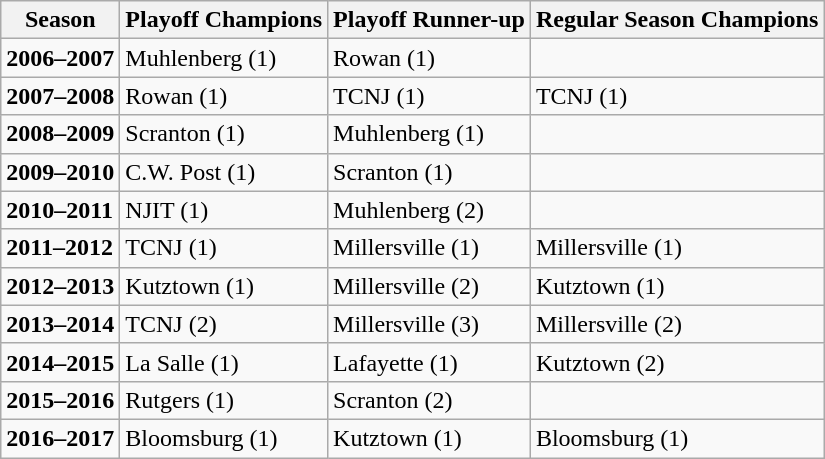<table class="wikitable">
<tr>
<th>Season</th>
<th>Playoff Champions</th>
<th>Playoff Runner-up</th>
<th>Regular Season Champions</th>
</tr>
<tr>
<td><strong>2006–2007</strong></td>
<td>Muhlenberg (1)</td>
<td>Rowan (1)</td>
<td></td>
</tr>
<tr>
<td><strong>2007–2008</strong></td>
<td>Rowan (1)</td>
<td>TCNJ (1)</td>
<td>TCNJ (1)</td>
</tr>
<tr>
<td><strong>2008–2009</strong></td>
<td>Scranton (1)</td>
<td>Muhlenberg (1)</td>
<td></td>
</tr>
<tr>
<td><strong>2009–2010</strong></td>
<td>C.W. Post (1)</td>
<td>Scranton (1)</td>
<td></td>
</tr>
<tr>
<td><strong>2010–2011</strong></td>
<td>NJIT (1)</td>
<td>Muhlenberg (2)</td>
<td></td>
</tr>
<tr>
<td><strong>2011–2012</strong></td>
<td>TCNJ (1)</td>
<td>Millersville (1)</td>
<td>Millersville (1)</td>
</tr>
<tr>
<td><strong>2012–2013</strong></td>
<td>Kutztown (1)</td>
<td>Millersville (2)</td>
<td>Kutztown (1)</td>
</tr>
<tr>
<td><strong>2013–2014</strong></td>
<td>TCNJ (2)</td>
<td>Millersville (3)</td>
<td>Millersville (2)</td>
</tr>
<tr>
<td><strong>2014–2015</strong></td>
<td>La Salle (1)</td>
<td>Lafayette (1)</td>
<td>Kutztown (2)</td>
</tr>
<tr>
<td><strong>2015–2016</strong></td>
<td>Rutgers (1)</td>
<td>Scranton (2)</td>
<td></td>
</tr>
<tr>
<td><strong>2016–2017</strong></td>
<td>Bloomsburg (1)</td>
<td>Kutztown (1)</td>
<td>Bloomsburg (1)</td>
</tr>
</table>
